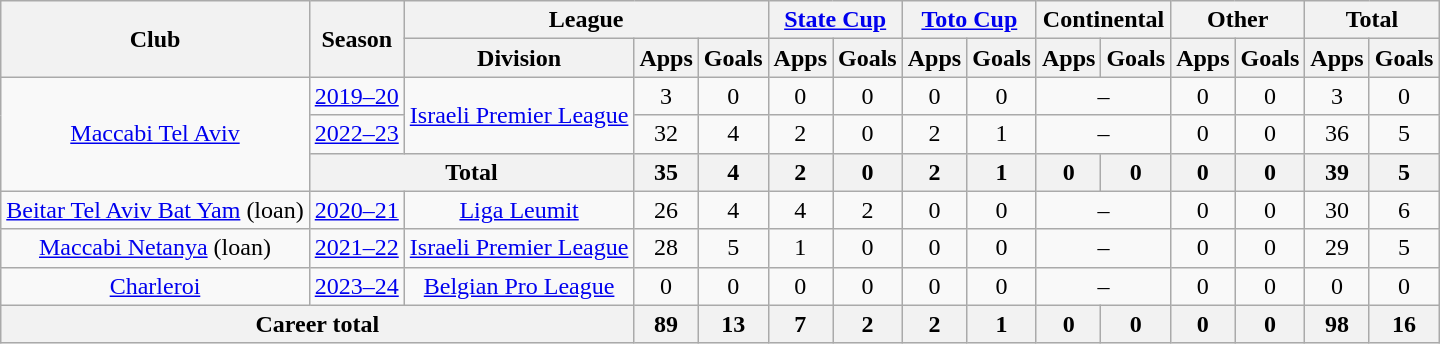<table class="wikitable" style="text-align: center">
<tr>
<th rowspan="2">Club</th>
<th rowspan="2">Season</th>
<th colspan="3">League</th>
<th colspan="2"><a href='#'>State Cup</a></th>
<th colspan="2"><a href='#'>Toto Cup</a></th>
<th colspan="2">Continental</th>
<th colspan="2">Other</th>
<th colspan="2">Total</th>
</tr>
<tr>
<th>Division</th>
<th>Apps</th>
<th>Goals</th>
<th>Apps</th>
<th>Goals</th>
<th>Apps</th>
<th>Goals</th>
<th>Apps</th>
<th>Goals</th>
<th>Apps</th>
<th>Goals</th>
<th>Apps</th>
<th>Goals</th>
</tr>
<tr>
<td rowspan="3"><a href='#'>Maccabi Tel Aviv</a></td>
<td><a href='#'>2019–20</a></td>
<td rowspan="2"><a href='#'>Israeli Premier League</a></td>
<td>3</td>
<td>0</td>
<td>0</td>
<td>0</td>
<td>0</td>
<td>0</td>
<td colspan="2">–</td>
<td>0</td>
<td>0</td>
<td>3</td>
<td>0</td>
</tr>
<tr>
<td><a href='#'>2022–23</a></td>
<td>32</td>
<td>4</td>
<td>2</td>
<td>0</td>
<td>2</td>
<td>1</td>
<td colspan="2">–</td>
<td>0</td>
<td>0</td>
<td>36</td>
<td>5</td>
</tr>
<tr>
<th colspan="2"><strong>Total</strong></th>
<th>35</th>
<th>4</th>
<th>2</th>
<th>0</th>
<th>2</th>
<th>1</th>
<th>0</th>
<th>0</th>
<th>0</th>
<th>0</th>
<th>39</th>
<th>5</th>
</tr>
<tr>
<td><a href='#'>Beitar Tel Aviv Bat Yam</a> (loan)</td>
<td><a href='#'>2020–21</a></td>
<td><a href='#'>Liga Leumit</a></td>
<td>26</td>
<td>4</td>
<td>4</td>
<td>2</td>
<td>0</td>
<td>0</td>
<td colspan="2">–</td>
<td>0</td>
<td>0</td>
<td>30</td>
<td>6</td>
</tr>
<tr>
<td><a href='#'>Maccabi Netanya</a> (loan)</td>
<td><a href='#'>2021–22</a></td>
<td><a href='#'>Israeli Premier League</a></td>
<td>28</td>
<td>5</td>
<td>1</td>
<td>0</td>
<td>0</td>
<td>0</td>
<td colspan="2">–</td>
<td>0</td>
<td>0</td>
<td>29</td>
<td>5</td>
</tr>
<tr>
<td><a href='#'>Charleroi</a></td>
<td><a href='#'>2023–24</a></td>
<td><a href='#'>Belgian Pro League</a></td>
<td>0</td>
<td>0</td>
<td>0</td>
<td>0</td>
<td>0</td>
<td>0</td>
<td colspan="2">–</td>
<td>0</td>
<td>0</td>
<td>0</td>
<td>0</td>
</tr>
<tr>
<th colspan="3"><strong>Career total</strong></th>
<th>89</th>
<th>13</th>
<th>7</th>
<th>2</th>
<th>2</th>
<th>1</th>
<th>0</th>
<th>0</th>
<th>0</th>
<th>0</th>
<th>98</th>
<th>16</th>
</tr>
</table>
